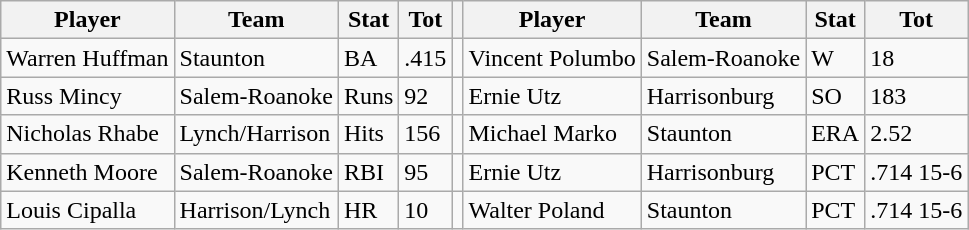<table class="wikitable">
<tr>
<th>Player</th>
<th>Team</th>
<th>Stat</th>
<th>Tot</th>
<th></th>
<th>Player</th>
<th>Team</th>
<th>Stat</th>
<th>Tot</th>
</tr>
<tr>
<td>Warren Huffman</td>
<td>Staunton</td>
<td>BA</td>
<td>.415</td>
<td></td>
<td>Vincent Polumbo</td>
<td>Salem-Roanoke</td>
<td>W</td>
<td>18</td>
</tr>
<tr>
<td>Russ Mincy</td>
<td>Salem-Roanoke</td>
<td>Runs</td>
<td>92</td>
<td></td>
<td>Ernie Utz</td>
<td>Harrisonburg</td>
<td>SO</td>
<td>183</td>
</tr>
<tr>
<td>Nicholas Rhabe</td>
<td>Lynch/Harrison</td>
<td>Hits</td>
<td>156</td>
<td></td>
<td>Michael Marko</td>
<td>Staunton</td>
<td>ERA</td>
<td>2.52</td>
</tr>
<tr>
<td>Kenneth Moore</td>
<td>Salem-Roanoke</td>
<td>RBI</td>
<td>95</td>
<td></td>
<td>Ernie Utz</td>
<td>Harrisonburg</td>
<td>PCT</td>
<td>.714 15-6</td>
</tr>
<tr>
<td>Louis Cipalla</td>
<td>Harrison/Lynch</td>
<td>HR</td>
<td>10</td>
<td></td>
<td>Walter Poland</td>
<td>Staunton</td>
<td>PCT</td>
<td>.714 15-6</td>
</tr>
</table>
